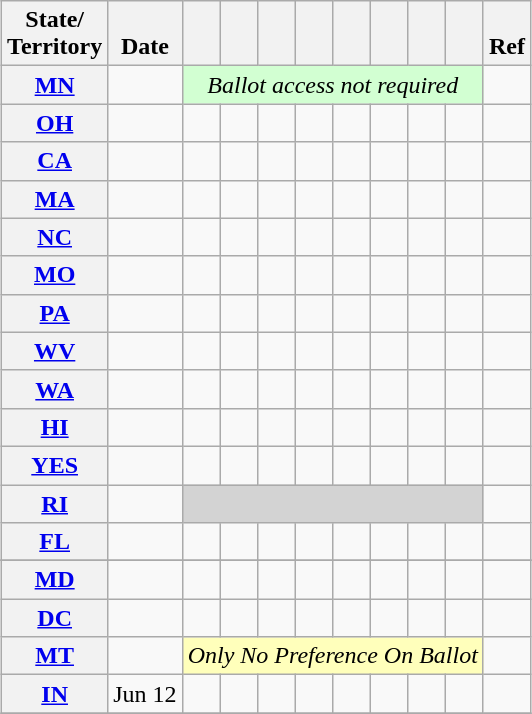<table class="wikitable sortable" style=margin:auto;margin:auto>
<tr valign=bottom>
<th>State/<br>Territory</th>
<th>Date</th>
<th></th>
<th></th>
<th></th>
<th></th>
<th></th>
<th></th>
<th></th>
<th></th>
<th>Ref</th>
</tr>
<tr>
<th><a href='#'>MN</a></th>
<td></td>
<td colspan="8"  style="text-align:center; background:#d2ffd2;"><em>Ballot access not required</em></td>
<td></td>
</tr>
<tr>
<th><a href='#'>OH</a></th>
<td></td>
<td></td>
<td></td>
<td></td>
<td></td>
<td></td>
<td></td>
<td></td>
<td></td>
<td></td>
</tr>
<tr>
<th><a href='#'>CA</a></th>
<td></td>
<td></td>
<td></td>
<td></td>
<td></td>
<td></td>
<td></td>
<td></td>
<td></td>
<td></td>
</tr>
<tr>
<th><a href='#'>MA</a></th>
<td></td>
<td></td>
<td></td>
<td></td>
<td></td>
<td></td>
<td></td>
<td></td>
<td></td>
<td></td>
</tr>
<tr>
<th><a href='#'>NC</a></th>
<td></td>
<td></td>
<td></td>
<td></td>
<td></td>
<td></td>
<td></td>
<td></td>
<td></td>
<td></td>
</tr>
<tr>
<th><a href='#'>MO</a></th>
<td></td>
<td></td>
<td></td>
<td></td>
<td></td>
<td></td>
<td></td>
<td></td>
<td></td>
<td></td>
</tr>
<tr>
<th><a href='#'>PA</a></th>
<td></td>
<td></td>
<td></td>
<td></td>
<td></td>
<td></td>
<td></td>
<td></td>
<td></td>
<td></td>
</tr>
<tr>
<th><a href='#'>WV</a></th>
<td></td>
<td></td>
<td></td>
<td></td>
<td></td>
<td></td>
<td></td>
<td></td>
<td></td>
<td></td>
</tr>
<tr>
<th><a href='#'>WA</a></th>
<td></td>
<td></td>
<td></td>
<td></td>
<td></td>
<td></td>
<td></td>
<td></td>
<td></td>
<td></td>
</tr>
<tr>
<th><a href='#'>HI</a></th>
<td></td>
<td></td>
<td></td>
<td></td>
<td></td>
<td></td>
<td></td>
<td></td>
<td></td>
<td></td>
</tr>
<tr>
<th><a href='#'>YES</a></th>
<td></td>
<td></td>
<td></td>
<td></td>
<td></td>
<td></td>
<td></td>
<td></td>
<td></td>
<td></td>
</tr>
<tr>
<th><a href='#'>RI</a></th>
<td></td>
<td colspan="8"  style="text-align:center; background:lightgrey;"></td>
<td></td>
</tr>
<tr>
<th><a href='#'>FL</a></th>
<td></td>
<td></td>
<td></td>
<td></td>
<td></td>
<td></td>
<td></td>
<td></td>
<td></td>
<td></td>
</tr>
<tr>
</tr>
<tr>
<th><a href='#'>MD</a></th>
<td></td>
<td></td>
<td></td>
<td></td>
<td></td>
<td></td>
<td></td>
<td></td>
<td></td>
<td></td>
</tr>
<tr>
<th><a href='#'>DC</a></th>
<td></td>
<td></td>
<td></td>
<td></td>
<td></td>
<td></td>
<td></td>
<td></td>
<td></td>
<td></td>
</tr>
<tr>
<th><a href='#'>MT</a></th>
<td></td>
<td colspan="8"  style="text-align:center; background:#FFB;"><em>Only No Preference On Ballot</em></td>
<td></td>
</tr>
<tr>
<th><a href='#'>IN</a></th>
<td>Jun 12</td>
<td></td>
<td></td>
<td></td>
<td></td>
<td></td>
<td></td>
<td></td>
<td></td>
<td></td>
</tr>
<tr>
</tr>
</table>
